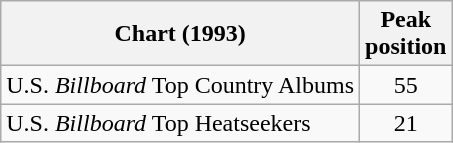<table class="wikitable">
<tr>
<th>Chart (1993)</th>
<th>Peak<br>position</th>
</tr>
<tr>
<td>U.S. <em>Billboard</em> Top Country Albums</td>
<td align="center">55</td>
</tr>
<tr>
<td>U.S. <em>Billboard</em> Top Heatseekers</td>
<td align="center">21</td>
</tr>
</table>
